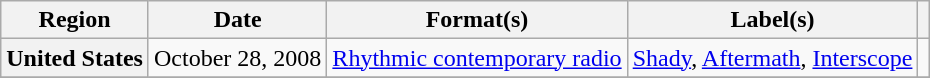<table class="wikitable plainrowheaders">
<tr>
<th scope="col">Region</th>
<th scope="col">Date</th>
<th scope="col">Format(s)</th>
<th scope="col">Label(s)</th>
<th scope="col"></th>
</tr>
<tr>
<th scope="row">United States</th>
<td>October 28, 2008</td>
<td><a href='#'>Rhythmic contemporary radio</a></td>
<td><a href='#'>Shady</a>, <a href='#'>Aftermath</a>, <a href='#'>Interscope</a></td>
<td align="center"></td>
</tr>
<tr>
</tr>
</table>
